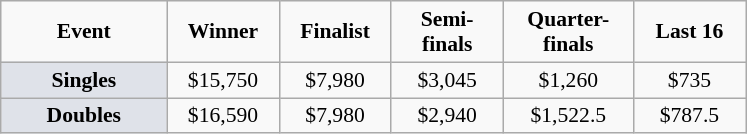<table class="wikitable" style="font-size:90%; text-align:center">
<tr>
<td width="104px"><strong>Event</strong></td>
<td width="68px"><strong>Winner</strong></td>
<td width="68px"><strong>Finalist</strong></td>
<td width="68px"><strong>Semi-finals</strong></td>
<td width="80px"><strong>Quarter-finals</strong></td>
<td width="68px"><strong>Last 16</strong></td>
</tr>
<tr>
<td bgcolor="#dfe2e9"><strong>Singles</strong></td>
<td>$15,750</td>
<td>$7,980</td>
<td>$3,045</td>
<td>$1,260</td>
<td>$735</td>
</tr>
<tr>
<td bgcolor="#dfe2e9"><strong>Doubles</strong></td>
<td>$16,590</td>
<td>$7,980</td>
<td>$2,940</td>
<td>$1,522.5</td>
<td>$787.5</td>
</tr>
</table>
